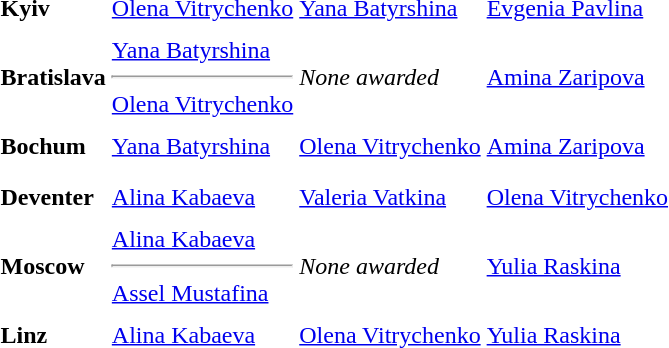<table>
<tr>
<th scope=row style="text-align:left">Kyiv</th>
<td style="height:30px;"> <a href='#'>Olena Vitrychenko</a></td>
<td style="height:30px;"> <a href='#'>Yana Batyrshina</a></td>
<td style="height:30px;"> <a href='#'>Evgenia Pavlina</a></td>
</tr>
<tr>
<th scope=row style="text-align:left">Bratislava</th>
<td style="height:30px;"> <a href='#'>Yana Batyrshina</a><hr> <a href='#'>Olena Vitrychenko</a></td>
<td style="height:30px;"><em>None awarded</em></td>
<td style="height:30px;"> <a href='#'>Amina Zaripova</a></td>
</tr>
<tr>
<th scope=row style="text-align:left">Bochum</th>
<td style="height:30px;"> <a href='#'>Yana Batyrshina</a></td>
<td style="height:30px;"> <a href='#'>Olena Vitrychenko</a></td>
<td style="height:30px;"> <a href='#'>Amina Zaripova</a></td>
</tr>
<tr>
<th scope=row style="text-align:left">Deventer</th>
<td style="height:30px;"> <a href='#'>Alina Kabaeva</a></td>
<td style="height:30px;"> <a href='#'>Valeria Vatkina</a></td>
<td style="height:30px;"> <a href='#'>Olena Vitrychenko</a></td>
</tr>
<tr>
<th scope=row style="text-align:left">Moscow</th>
<td style="height:30px;"> <a href='#'>Alina Kabaeva</a><hr> <a href='#'>Assel Mustafina</a></td>
<td style="height:30px;"><em>None awarded</em></td>
<td style="height:30px;"> <a href='#'>Yulia Raskina</a></td>
</tr>
<tr>
<th scope=row style="text-align:left">Linz</th>
<td style="height:30px;"> <a href='#'>Alina Kabaeva</a></td>
<td style="height:30px;"> <a href='#'>Olena Vitrychenko</a></td>
<td style="height:30px;"> <a href='#'>Yulia Raskina</a></td>
</tr>
<tr>
</tr>
</table>
